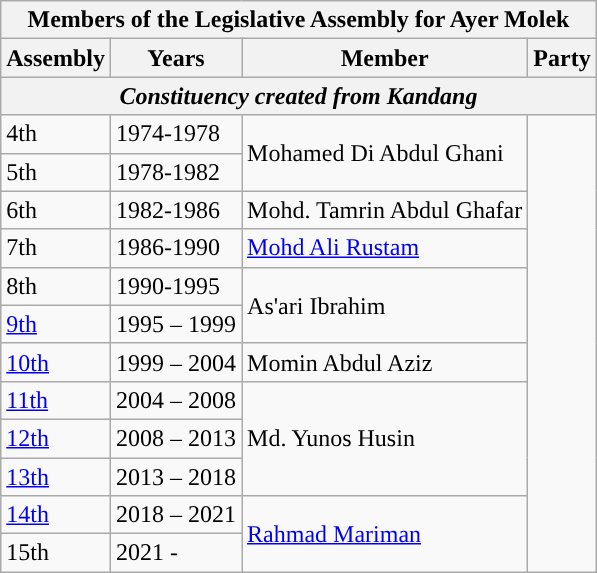<table class="wikitable">
<tr>
<th colspan="4">Members of the Legislative Assembly for Ayer Molek</th>
</tr>
<tr>
<th>Assembly</th>
<th>Years</th>
<th>Member</th>
<th>Party</th>
</tr>
<tr>
<th colspan="4" align="center"><em>Constituency created from Kandang</em></th>
</tr>
<tr>
<td>4th</td>
<td>1974-1978</td>
<td rowspan="2">Mohamed Di Abdul Ghani</td>
<td rowspan="12"></td>
</tr>
<tr>
<td>5th</td>
<td>1978-1982</td>
</tr>
<tr>
<td>6th</td>
<td>1982-1986</td>
<td>Mohd. Tamrin Abdul Ghafar</td>
</tr>
<tr>
<td>7th</td>
<td>1986-1990</td>
<td><a href='#'>Mohd Ali Rustam</a></td>
</tr>
<tr>
<td>8th</td>
<td>1990-1995</td>
<td rowspan="2">As'ari Ibrahim</td>
</tr>
<tr>
<td><a href='#'>9th</a></td>
<td>1995 – 1999</td>
</tr>
<tr>
<td><a href='#'>10th</a></td>
<td>1999 – 2004</td>
<td>Momin Abdul Aziz</td>
</tr>
<tr>
<td><a href='#'>11th</a></td>
<td>2004 – 2008</td>
<td rowspan="3">Md. Yunos Husin</td>
</tr>
<tr>
<td><a href='#'>12th</a></td>
<td>2008 – 2013</td>
</tr>
<tr>
<td><a href='#'>13th</a></td>
<td>2013 – 2018</td>
</tr>
<tr>
<td><a href='#'>14th</a></td>
<td>2018 – 2021</td>
<td rowspan="2"><a href='#'>Rahmad Mariman</a></td>
</tr>
<tr>
<td>15th</td>
<td>2021 -</td>
</tr>
</table>
